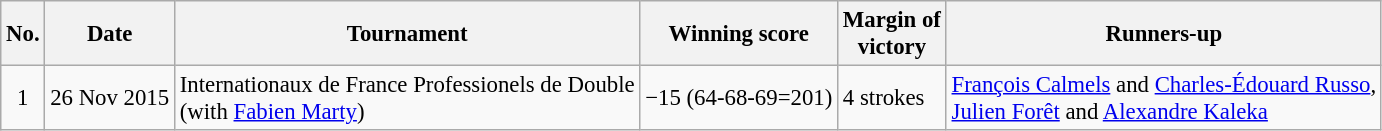<table class="wikitable" style="font-size:95%;">
<tr>
<th>No.</th>
<th>Date</th>
<th>Tournament</th>
<th>Winning score</th>
<th>Margin of<br>victory</th>
<th>Runners-up</th>
</tr>
<tr>
<td align=center>1</td>
<td align=right>26 Nov 2015</td>
<td>Internationaux de France Professionels de Double<br>(with  <a href='#'>Fabien Marty</a>)</td>
<td>−15 (64-68-69=201)</td>
<td>4 strokes</td>
<td> <a href='#'>François Calmels</a> and  <a href='#'>Charles-Édouard Russo</a>,<br> <a href='#'>Julien Forêt</a> and  <a href='#'>Alexandre Kaleka</a></td>
</tr>
</table>
